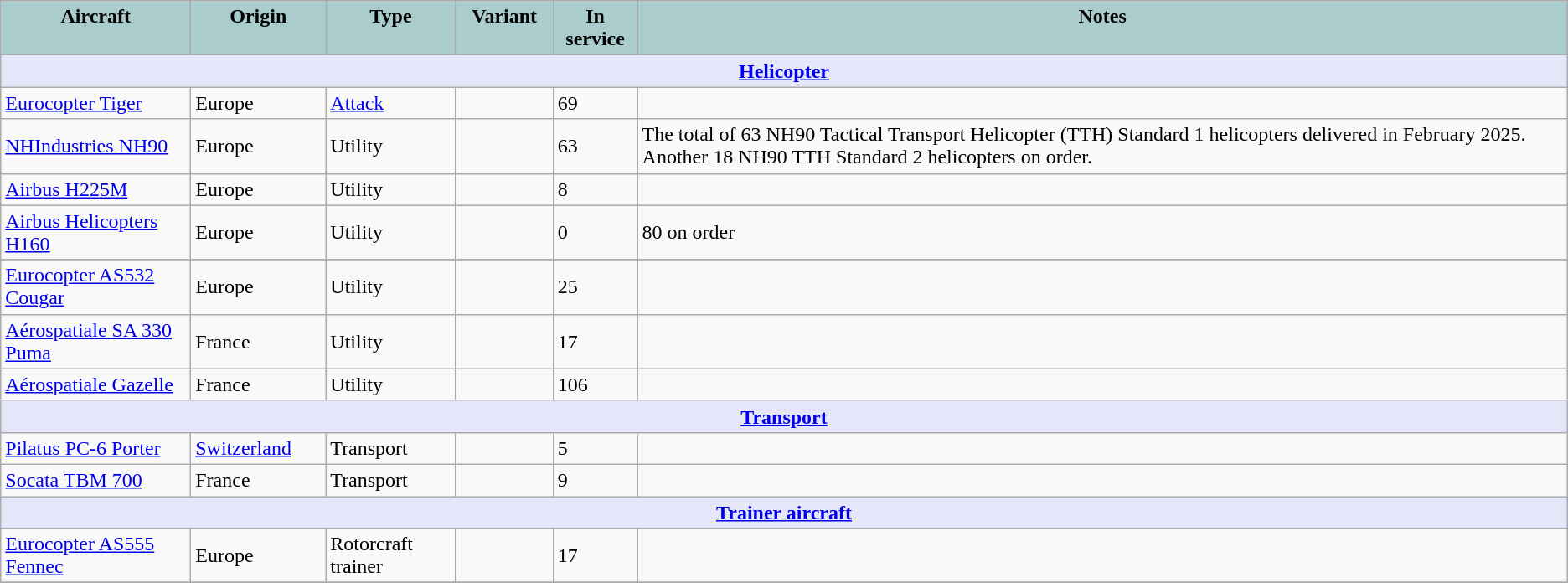<table class="wikitable plainrowheaders">
<tr valign=top>
<th scope="col" style="background:#acc;">Aircraft</th>
<th scope="col" style="background:#acc; width:100px;">Origin</th>
<th scope="col" style="background:#acc;">Type</th>
<th scope="col" style="background:#acc; width:70px;">Variant</th>
<th scope="col" style="background:#acc;">In service</th>
<th scope="col" style="background:#acc;">Notes</th>
</tr>
<tr>
<th style="align: center; background: lavender;" colspan="6"><a href='#'>Helicopter</a></th>
</tr>
<tr>
<td><a href='#'>Eurocopter Tiger</a></td>
<td>Europe</td>
<td><a href='#'>Attack</a></td>
<td></td>
<td>69</td>
<td></td>
</tr>
<tr>
<td><a href='#'>NHIndustries NH90</a></td>
<td>Europe</td>
<td>Utility</td>
<td></td>
<td>63</td>
<td>The total of 63 NH90 Tactical Transport Helicopter (TTH) Standard 1 helicopters delivered in February 2025. Another 18 NH90 TTH Standard 2 helicopters on order.</td>
</tr>
<tr>
<td><a href='#'>Airbus H225M</a></td>
<td>Europe</td>
<td>Utility</td>
<td></td>
<td>8</td>
<td></td>
</tr>
<tr>
<td><a href='#'>Airbus Helicopters H160</a></td>
<td>Europe</td>
<td>Utility</td>
<td></td>
<td>0</td>
<td>80 on order</td>
</tr>
<tr>
</tr>
<tr>
<td><a href='#'>Eurocopter AS532 Cougar</a></td>
<td>Europe</td>
<td>Utility</td>
<td></td>
<td>25</td>
<td></td>
</tr>
<tr>
<td><a href='#'>Aérospatiale SA 330 Puma</a></td>
<td>France</td>
<td>Utility</td>
<td></td>
<td>17</td>
<td></td>
</tr>
<tr>
<td><a href='#'>Aérospatiale Gazelle</a></td>
<td>France</td>
<td>Utility</td>
<td></td>
<td>106</td>
<td></td>
</tr>
<tr>
<th style="align: center; background: lavender;" colspan="6"><a href='#'>Transport</a></th>
</tr>
<tr>
<td><a href='#'>Pilatus PC-6 Porter</a></td>
<td><a href='#'>Switzerland</a></td>
<td>Transport</td>
<td></td>
<td>5</td>
<td></td>
</tr>
<tr>
<td><a href='#'>Socata TBM 700</a></td>
<td>France</td>
<td>Transport</td>
<td></td>
<td>9</td>
<td></td>
</tr>
<tr>
<th style="align: center; background: lavender;" colspan="6"><a href='#'>Trainer aircraft</a></th>
</tr>
<tr>
<td><a href='#'>Eurocopter AS555 Fennec</a></td>
<td>Europe</td>
<td>Rotorcraft trainer</td>
<td></td>
<td>17</td>
<td></td>
</tr>
<tr>
</tr>
</table>
